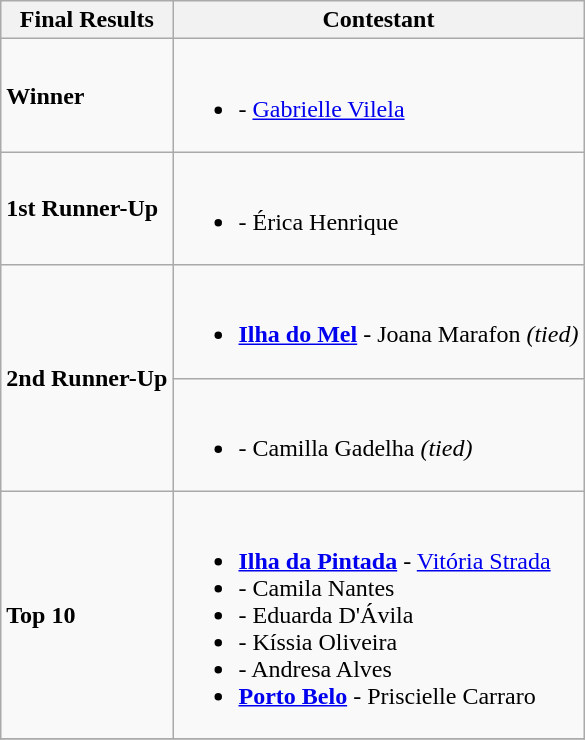<table class="wikitable">
<tr>
<th>Final Results</th>
<th>Contestant</th>
</tr>
<tr>
<td><strong>Winner</strong></td>
<td><br><ul><li><strong></strong> - <a href='#'>Gabrielle Vilela</a></li></ul></td>
</tr>
<tr>
<td><strong>1st Runner-Up</strong></td>
<td><br><ul><li><strong></strong> - Érica Henrique</li></ul></td>
</tr>
<tr>
<td rowspan=2><strong>2nd Runner-Up</strong></td>
<td><br><ul><li><strong> <a href='#'>Ilha do Mel</a></strong> - Joana Marafon <em>(tied)</em></li></ul></td>
</tr>
<tr>
<td><br><ul><li><strong></strong> - Camilla Gadelha <em>(tied)</em></li></ul></td>
</tr>
<tr>
<td><strong>Top 10</strong></td>
<td><br><ul><li><strong> <a href='#'>Ilha da Pintada</a></strong> - <a href='#'>Vitória Strada</a></li><li><strong></strong> - Camila Nantes</li><li><strong></strong> - Eduarda D'Ávila</li><li><strong></strong> - Kíssia Oliveira</li><li><strong></strong> - Andresa Alves</li><li><strong> <a href='#'>Porto Belo</a></strong> - Priscielle Carraro</li></ul></td>
</tr>
<tr>
</tr>
</table>
